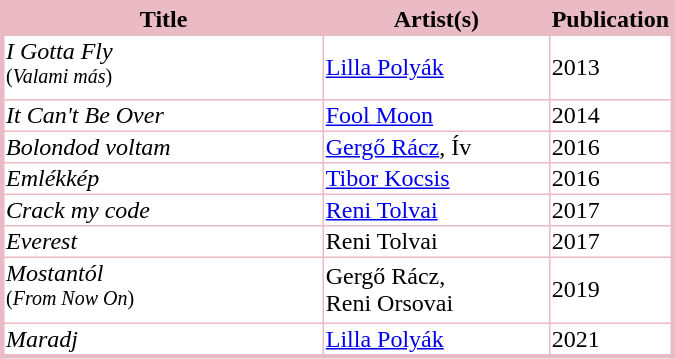<table class="sortable" border=1 style="border-collapse: collapse; border-style: solid; border-width: medium; border-color: #eabbc4;" width="450px">
<tr style="background:#eabbc4;">
<th width="50%">Title</th>
<th width="35%">Artist(s)</th>
<th width="10%">Publication</th>
</tr>
<tr>
<td><em>I Gotta Fly</em><br><sup>(<em>Valami más</em>)</sup></td>
<td><a href='#'>Lilla Polyák</a></td>
<td>2013</td>
</tr>
<tr>
<td><em>It Can't Be Over</em></td>
<td><a href='#'>Fool Moon</a></td>
<td>2014</td>
</tr>
<tr>
<td><em>Bolondod voltam</em></td>
<td><a href='#'>Gergő Rácz</a>, Ív</td>
<td>2016</td>
</tr>
<tr>
<td><em>Emlékkép</em></td>
<td><a href='#'>Tibor Kocsis</a></td>
<td>2016</td>
</tr>
<tr>
<td><em>Crack my code</em></td>
<td><a href='#'>Reni Tolvai</a></td>
<td>2017</td>
</tr>
<tr>
<td><em>Everest</em></td>
<td>Reni Tolvai</td>
<td>2017</td>
</tr>
<tr>
<td><em>Mostantól</em><br><sup>(<em>From Now On</em>)</sup></td>
<td>Gergő Rácz,<br>Reni Orsovai</td>
<td>2019</td>
</tr>
<tr>
<td><em>Maradj</em></td>
<td><a href='#'>Lilla Polyák</a></td>
<td>2021</td>
</tr>
</table>
